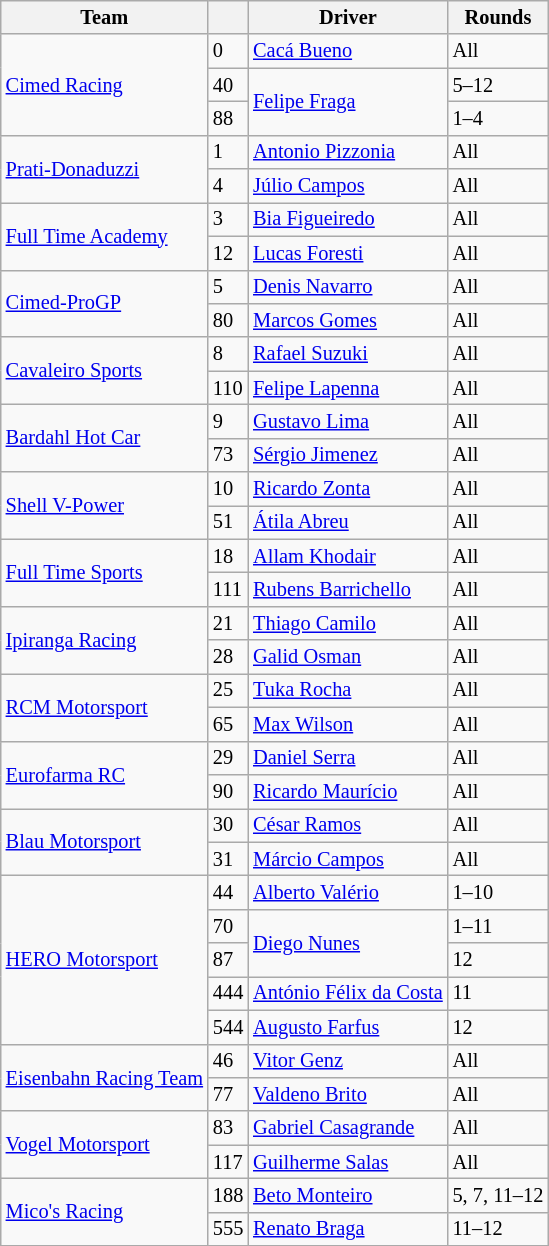<table class="wikitable" style="font-size: 85%;">
<tr>
<th>Team</th>
<th></th>
<th>Driver</th>
<th>Rounds</th>
</tr>
<tr>
<td rowspan=3><a href='#'>Cimed Racing</a></td>
<td>0</td>
<td> <a href='#'>Cacá Bueno</a></td>
<td>All</td>
</tr>
<tr>
<td>40</td>
<td rowspan=2> <a href='#'>Felipe Fraga</a></td>
<td>5–12</td>
</tr>
<tr>
<td rowspan=>88</td>
<td>1–4</td>
</tr>
<tr>
<td rowspan=2><a href='#'>Prati-Donaduzzi</a></td>
<td>1</td>
<td> <a href='#'>Antonio Pizzonia</a></td>
<td>All</td>
</tr>
<tr>
<td>4</td>
<td> <a href='#'>Júlio Campos</a></td>
<td>All</td>
</tr>
<tr>
<td rowspan=2><a href='#'>Full Time Academy</a></td>
<td>3</td>
<td> <a href='#'>Bia Figueiredo</a></td>
<td>All</td>
</tr>
<tr>
<td>12</td>
<td> <a href='#'>Lucas Foresti</a></td>
<td>All</td>
</tr>
<tr>
<td rowspan=2><a href='#'>Cimed-ProGP</a></td>
<td>5</td>
<td> <a href='#'>Denis Navarro</a></td>
<td>All</td>
</tr>
<tr>
<td>80</td>
<td> <a href='#'>Marcos Gomes</a></td>
<td>All</td>
</tr>
<tr>
<td rowspan=2><a href='#'>Cavaleiro Sports</a></td>
<td>8</td>
<td> <a href='#'>Rafael Suzuki</a></td>
<td>All</td>
</tr>
<tr>
<td>110</td>
<td> <a href='#'>Felipe Lapenna</a></td>
<td>All</td>
</tr>
<tr>
<td rowspan=2><a href='#'>Bardahl Hot Car</a></td>
<td>9</td>
<td> <a href='#'>Gustavo Lima</a></td>
<td>All</td>
</tr>
<tr>
<td>73</td>
<td> <a href='#'>Sérgio Jimenez</a></td>
<td>All</td>
</tr>
<tr>
<td rowspan=2><a href='#'>Shell V-Power</a></td>
<td>10</td>
<td> <a href='#'>Ricardo Zonta</a></td>
<td>All</td>
</tr>
<tr>
<td>51</td>
<td> <a href='#'>Átila Abreu</a></td>
<td>All</td>
</tr>
<tr>
<td rowspan=2><a href='#'>Full Time Sports</a></td>
<td>18</td>
<td> <a href='#'>Allam Khodair</a></td>
<td>All</td>
</tr>
<tr>
<td>111</td>
<td> <a href='#'>Rubens Barrichello</a></td>
<td>All</td>
</tr>
<tr>
<td rowspan=2><a href='#'>Ipiranga Racing</a></td>
<td>21</td>
<td> <a href='#'>Thiago Camilo</a></td>
<td>All</td>
</tr>
<tr>
<td>28</td>
<td> <a href='#'>Galid Osman</a></td>
<td>All</td>
</tr>
<tr>
<td rowspan=2><a href='#'>RCM Motorsport</a></td>
<td>25</td>
<td> <a href='#'>Tuka Rocha</a></td>
<td>All</td>
</tr>
<tr>
<td>65</td>
<td> <a href='#'>Max Wilson</a></td>
<td>All</td>
</tr>
<tr>
<td rowspan=2><a href='#'>Eurofarma RC</a></td>
<td>29</td>
<td> <a href='#'>Daniel Serra</a></td>
<td>All</td>
</tr>
<tr>
<td>90</td>
<td> <a href='#'>Ricardo Maurício</a></td>
<td>All</td>
</tr>
<tr>
<td rowspan=2><a href='#'>Blau Motorsport</a></td>
<td>30</td>
<td> <a href='#'>César Ramos</a></td>
<td>All</td>
</tr>
<tr>
<td>31</td>
<td> <a href='#'>Márcio Campos</a></td>
<td>All</td>
</tr>
<tr>
<td rowspan=5><a href='#'>HERO Motorsport</a></td>
<td>44</td>
<td> <a href='#'>Alberto Valério</a></td>
<td>1–10</td>
</tr>
<tr>
<td>70</td>
<td rowspan=2> <a href='#'>Diego Nunes</a></td>
<td>1–11</td>
</tr>
<tr>
<td rowspan=>87</td>
<td>12</td>
</tr>
<tr>
<td>444</td>
<td> <a href='#'>António Félix da Costa</a></td>
<td>11</td>
</tr>
<tr>
<td>544</td>
<td> <a href='#'>Augusto Farfus</a></td>
<td>12</td>
</tr>
<tr>
<td rowspan=2><a href='#'>Eisenbahn Racing Team</a></td>
<td>46</td>
<td> <a href='#'>Vitor Genz</a></td>
<td>All</td>
</tr>
<tr>
<td>77</td>
<td> <a href='#'>Valdeno Brito</a></td>
<td>All</td>
</tr>
<tr>
<td rowspan=2><a href='#'>Vogel Motorsport</a></td>
<td>83</td>
<td> <a href='#'>Gabriel Casagrande</a></td>
<td>All</td>
</tr>
<tr>
<td>117</td>
<td> <a href='#'>Guilherme Salas</a></td>
<td>All</td>
</tr>
<tr>
<td rowspan=2><a href='#'>Mico's Racing</a></td>
<td>188</td>
<td> <a href='#'>Beto Monteiro</a></td>
<td>5, 7, 11–12</td>
</tr>
<tr>
<td>555</td>
<td> <a href='#'>Renato Braga</a></td>
<td>11–12</td>
</tr>
<tr>
</tr>
</table>
